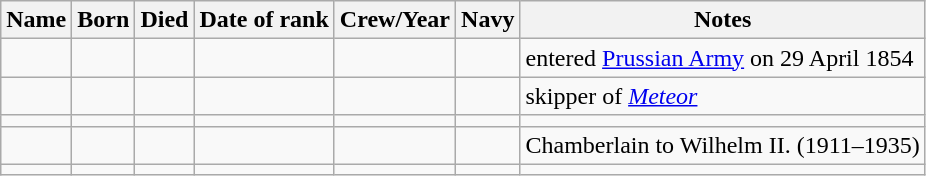<table class="wikitable sortable">
<tr>
<th>Name</th>
<th>Born</th>
<th>Died</th>
<th>Date of rank</th>
<th>Crew/Year</th>
<th>Navy</th>
<th>Notes</th>
</tr>
<tr>
<td></td>
<td></td>
<td></td>
<td></td>
<td></td>
<td></td>
<td>entered <a href='#'>Prussian Army</a> on 29 April 1854</td>
</tr>
<tr>
<td></td>
<td></td>
<td></td>
<td></td>
<td></td>
<td></td>
<td>skipper of <em><a href='#'>Meteor</a></em></td>
</tr>
<tr>
<td></td>
<td></td>
<td></td>
<td></td>
<td></td>
<td></td>
<td></td>
</tr>
<tr>
<td></td>
<td></td>
<td></td>
<td></td>
<td></td>
<td></td>
<td>Chamberlain to Wilhelm II. (1911–1935)</td>
</tr>
<tr>
<td></td>
<td></td>
<td></td>
<td></td>
<td></td>
<td></td>
<td></td>
</tr>
</table>
